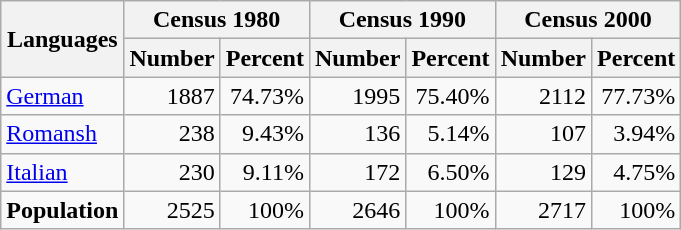<table class="wikitable">
<tr ---->
<th rowspan=2>Languages</th>
<th colspan=2>Census 1980</th>
<th colspan=2>Census 1990</th>
<th colspan=2>Census 2000</th>
</tr>
<tr ---->
<th>Number</th>
<th>Percent</th>
<th>Number</th>
<th>Percent</th>
<th>Number</th>
<th>Percent</th>
</tr>
<tr ---->
<td><a href='#'>German</a></td>
<td align=right>1887</td>
<td align=right>74.73%</td>
<td align=right>1995</td>
<td align=right>75.40%</td>
<td align=right>2112</td>
<td align=right>77.73%</td>
</tr>
<tr ---->
<td><a href='#'>Romansh</a></td>
<td align=right>238</td>
<td align=right>9.43%</td>
<td align=right>136</td>
<td align=right>5.14%</td>
<td align=right>107</td>
<td align=right>3.94%</td>
</tr>
<tr ---->
<td><a href='#'>Italian</a></td>
<td align=right>230</td>
<td align=right>9.11%</td>
<td align=right>172</td>
<td align=right>6.50%</td>
<td align=right>129</td>
<td align=right>4.75%</td>
</tr>
<tr ---->
<td><strong>Population</strong></td>
<td align=right>2525</td>
<td align=right>100%</td>
<td align=right>2646</td>
<td align=right>100%</td>
<td align=right>2717</td>
<td align=right>100%</td>
</tr>
</table>
